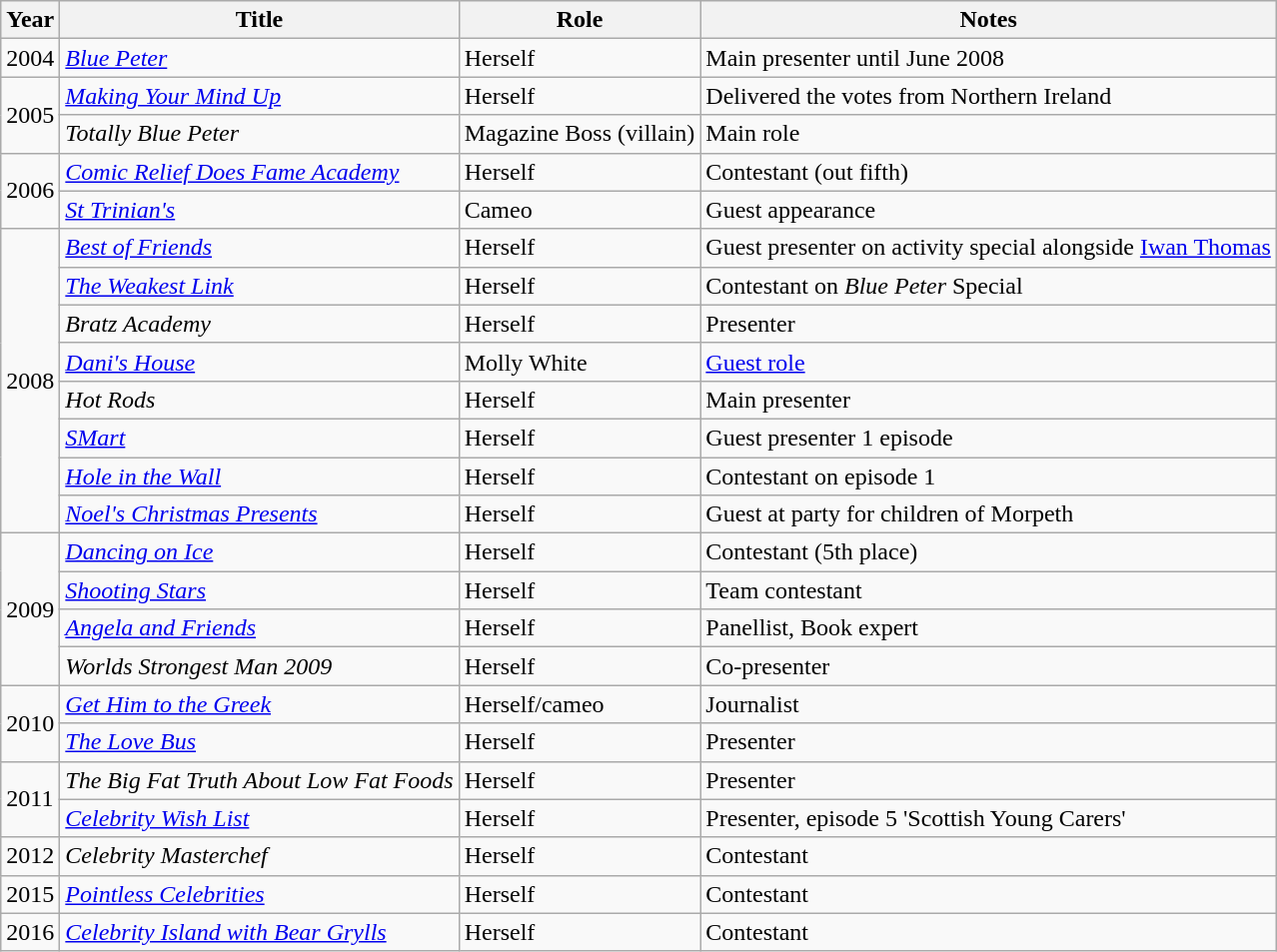<table class="wikitable">
<tr>
<th>Year</th>
<th>Title</th>
<th>Role</th>
<th>Notes</th>
</tr>
<tr>
<td>2004</td>
<td><em><a href='#'>Blue Peter</a></em></td>
<td>Herself</td>
<td>Main presenter until June 2008</td>
</tr>
<tr>
<td rowspan=2>2005</td>
<td><em><a href='#'>Making Your Mind Up</a></em></td>
<td>Herself</td>
<td>Delivered the votes from Northern Ireland</td>
</tr>
<tr>
<td><em>Totally Blue Peter</em></td>
<td>Magazine Boss (villain)</td>
<td>Main role</td>
</tr>
<tr>
<td rowspan=2>2006</td>
<td><em><a href='#'>Comic Relief Does Fame Academy</a></em></td>
<td>Herself</td>
<td>Contestant (out fifth)</td>
</tr>
<tr>
<td><em><a href='#'>St Trinian's</a></em></td>
<td>Cameo</td>
<td>Guest appearance</td>
</tr>
<tr>
<td rowspan=8>2008</td>
<td><em><a href='#'>Best of Friends</a></em></td>
<td>Herself</td>
<td>Guest presenter on activity special alongside <a href='#'>Iwan Thomas</a></td>
</tr>
<tr>
<td><em><a href='#'>The Weakest Link</a></em></td>
<td>Herself</td>
<td>Contestant on <em>Blue Peter</em> Special</td>
</tr>
<tr>
<td><em>Bratz Academy</em></td>
<td>Herself</td>
<td>Presenter</td>
</tr>
<tr>
<td><em><a href='#'>Dani's House</a></em></td>
<td>Molly White</td>
<td><a href='#'>Guest role</a></td>
</tr>
<tr>
<td><em>Hot Rods</em></td>
<td>Herself</td>
<td>Main presenter</td>
</tr>
<tr>
<td><em><a href='#'>SMart</a></em></td>
<td>Herself</td>
<td>Guest presenter 1 episode</td>
</tr>
<tr>
<td><em><a href='#'>Hole in the Wall</a></em></td>
<td>Herself</td>
<td>Contestant on episode 1</td>
</tr>
<tr>
<td><em><a href='#'>Noel's Christmas Presents</a></em></td>
<td>Herself</td>
<td>Guest at party for children of Morpeth</td>
</tr>
<tr>
<td rowspan=4>2009</td>
<td><em><a href='#'>Dancing on Ice</a></em></td>
<td>Herself</td>
<td>Contestant (5th place)</td>
</tr>
<tr>
<td><em><a href='#'>Shooting Stars</a></em></td>
<td>Herself</td>
<td>Team contestant</td>
</tr>
<tr>
<td><em><a href='#'>Angela and Friends</a></em></td>
<td>Herself</td>
<td>Panellist, Book expert</td>
</tr>
<tr>
<td><em>Worlds Strongest Man 2009</em></td>
<td>Herself</td>
<td>Co-presenter</td>
</tr>
<tr>
<td rowspan=2>2010</td>
<td><em><a href='#'>Get Him to the Greek</a></em></td>
<td>Herself/cameo</td>
<td>Journalist</td>
</tr>
<tr>
<td><em><a href='#'>The Love Bus</a></em></td>
<td>Herself</td>
<td>Presenter</td>
</tr>
<tr>
<td rowspan=2>2011</td>
<td><em>The Big Fat Truth About Low Fat Foods</em></td>
<td>Herself</td>
<td>Presenter</td>
</tr>
<tr>
<td><em><a href='#'>Celebrity Wish List</a></em></td>
<td>Herself</td>
<td>Presenter, episode 5 'Scottish Young Carers'</td>
</tr>
<tr>
<td rowspan=1>2012</td>
<td><em>Celebrity Masterchef</em></td>
<td>Herself</td>
<td>Contestant</td>
</tr>
<tr>
<td rowspan=1>2015</td>
<td><em><a href='#'>Pointless Celebrities</a></em></td>
<td>Herself</td>
<td>Contestant</td>
</tr>
<tr>
<td rowspan=1>2016</td>
<td><em><a href='#'>Celebrity Island with Bear Grylls</a></em></td>
<td>Herself</td>
<td>Contestant</td>
</tr>
</table>
